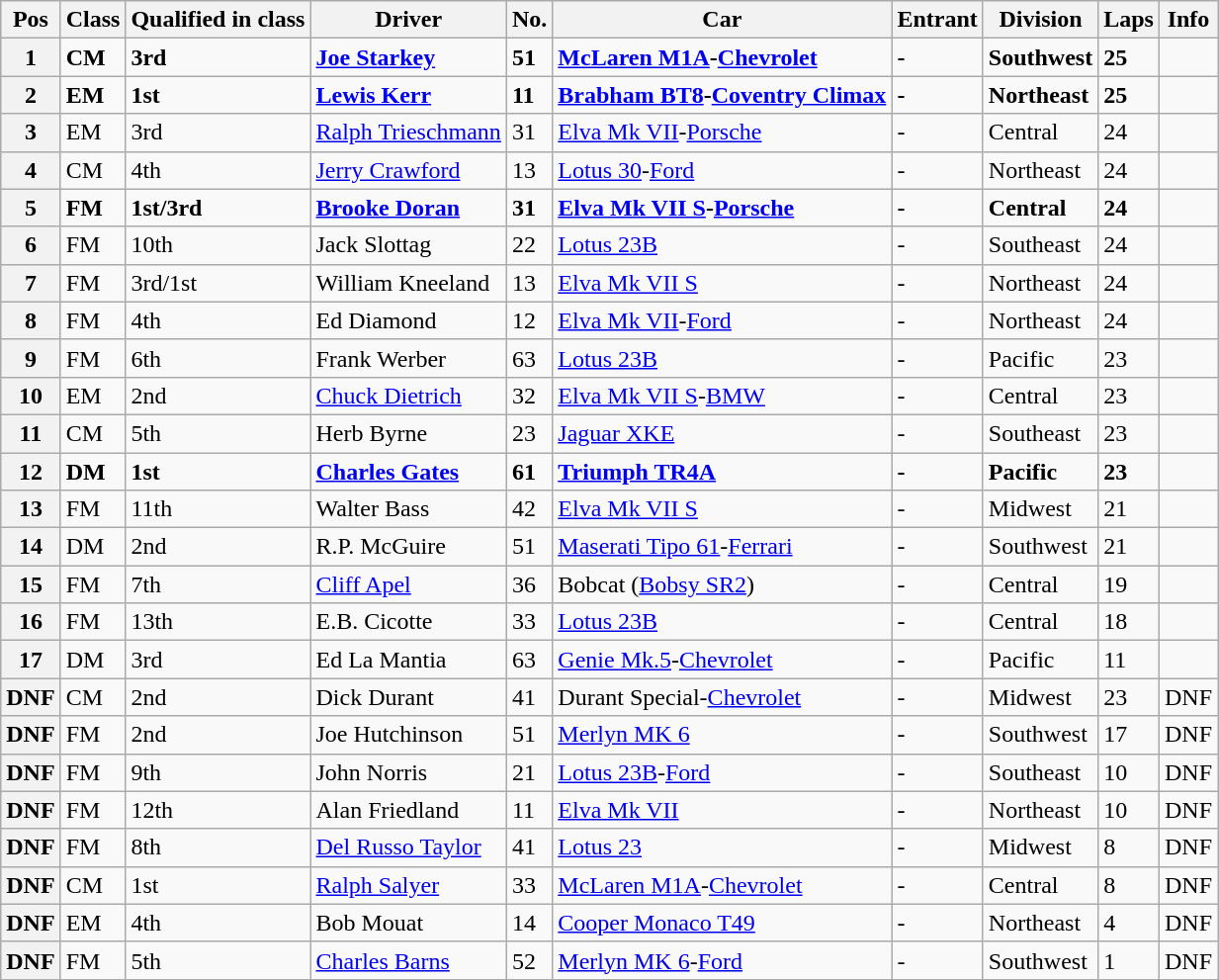<table class="wikitable">
<tr>
<th>Pos</th>
<th>Class</th>
<th>Qualified in class</th>
<th>Driver</th>
<th>No.</th>
<th>Car</th>
<th>Entrant</th>
<th>Division</th>
<th>Laps</th>
<th>Info</th>
</tr>
<tr>
<th><strong>1</strong></th>
<td><strong>CM</strong></td>
<td><strong>3rd</strong></td>
<td><strong> <a href='#'>Joe Starkey</a></strong></td>
<td><strong>51</strong></td>
<td><strong><a href='#'>McLaren M1A</a>-<a href='#'>Chevrolet</a></strong></td>
<td><strong>-</strong></td>
<td><strong>Southwest</strong></td>
<td><strong>25</strong></td>
<td></td>
</tr>
<tr>
<th><strong>2</strong></th>
<td><strong>EM</strong></td>
<td><strong>1st</strong></td>
<td><strong> <a href='#'>Lewis Kerr</a></strong></td>
<td><strong>11</strong></td>
<td><strong><a href='#'>Brabham BT8</a>-<a href='#'>Coventry Climax</a></strong></td>
<td><strong>-</strong></td>
<td><strong>Northeast</strong></td>
<td><strong>25</strong></td>
<td></td>
</tr>
<tr>
<th>3</th>
<td>EM</td>
<td>3rd</td>
<td> <a href='#'>Ralph Trieschmann</a></td>
<td>31</td>
<td><a href='#'>Elva Mk VII</a>-<a href='#'>Porsche</a></td>
<td>-</td>
<td>Central</td>
<td>24</td>
<td></td>
</tr>
<tr>
<th>4</th>
<td>CM</td>
<td>4th</td>
<td> <a href='#'>Jerry Crawford</a></td>
<td>13</td>
<td><a href='#'>Lotus 30</a>-<a href='#'>Ford</a></td>
<td>-</td>
<td>Northeast</td>
<td>24</td>
<td></td>
</tr>
<tr>
<th><strong>5</strong></th>
<td><strong>FM</strong></td>
<td><strong>1st/3rd</strong></td>
<td><strong> <a href='#'>Brooke Doran</a></strong></td>
<td><strong>31</strong></td>
<td><strong><a href='#'>Elva Mk VII S</a>-<a href='#'>Porsche</a></strong></td>
<td><strong>-</strong></td>
<td><strong>Central</strong></td>
<td><strong>24</strong></td>
<td></td>
</tr>
<tr>
<th>6</th>
<td>FM</td>
<td>10th</td>
<td> Jack Slottag</td>
<td>22</td>
<td><a href='#'>Lotus 23B</a></td>
<td>-</td>
<td>Southeast</td>
<td>24</td>
<td></td>
</tr>
<tr>
<th>7</th>
<td>FM</td>
<td>3rd/1st</td>
<td> William Kneeland</td>
<td>13</td>
<td><a href='#'>Elva Mk VII S</a></td>
<td>-</td>
<td>Northeast</td>
<td>24</td>
<td></td>
</tr>
<tr>
<th>8</th>
<td>FM</td>
<td>4th</td>
<td> Ed Diamond</td>
<td>12</td>
<td><a href='#'>Elva Mk VII</a>-<a href='#'>Ford</a></td>
<td>-</td>
<td>Northeast</td>
<td>24</td>
<td></td>
</tr>
<tr>
<th>9</th>
<td>FM</td>
<td>6th</td>
<td> Frank Werber</td>
<td>63</td>
<td><a href='#'>Lotus 23B</a></td>
<td>-</td>
<td>Pacific</td>
<td>23</td>
<td></td>
</tr>
<tr>
<th>10</th>
<td>EM</td>
<td>2nd</td>
<td> <a href='#'>Chuck Dietrich</a></td>
<td>32</td>
<td><a href='#'>Elva Mk VII S</a>-<a href='#'>BMW</a></td>
<td>-</td>
<td>Central</td>
<td>23</td>
<td></td>
</tr>
<tr>
<th>11</th>
<td>CM</td>
<td>5th</td>
<td> Herb Byrne</td>
<td>23</td>
<td><a href='#'>Jaguar XKE</a></td>
<td>-</td>
<td>Southeast</td>
<td>23</td>
<td></td>
</tr>
<tr>
<th><strong>12</strong></th>
<td><strong>DM</strong></td>
<td><strong>1st</strong></td>
<td><strong> <a href='#'>Charles Gates</a></strong></td>
<td><strong>61</strong></td>
<td><strong><a href='#'>Triumph TR4A</a></strong></td>
<td><strong>-</strong></td>
<td><strong>Pacific</strong></td>
<td><strong>23</strong></td>
<td></td>
</tr>
<tr>
<th>13</th>
<td>FM</td>
<td>11th</td>
<td> Walter Bass</td>
<td>42</td>
<td><a href='#'>Elva Mk VII S</a></td>
<td>-</td>
<td>Midwest</td>
<td>21</td>
<td></td>
</tr>
<tr>
<th>14</th>
<td>DM</td>
<td>2nd</td>
<td> R.P. McGuire</td>
<td>51</td>
<td><a href='#'>Maserati Tipo 61</a>-<a href='#'>Ferrari</a></td>
<td>-</td>
<td>Southwest</td>
<td>21</td>
<td></td>
</tr>
<tr>
<th>15</th>
<td>FM</td>
<td>7th</td>
<td> <a href='#'>Cliff Apel</a></td>
<td>36</td>
<td>Bobcat (<a href='#'>Bobsy SR2</a>)</td>
<td>-</td>
<td>Central</td>
<td>19</td>
<td></td>
</tr>
<tr>
<th>16</th>
<td>FM</td>
<td>13th</td>
<td> E.B. Cicotte</td>
<td>33</td>
<td><a href='#'>Lotus 23B</a></td>
<td>-</td>
<td>Central</td>
<td>18</td>
<td></td>
</tr>
<tr>
<th>17</th>
<td>DM</td>
<td>3rd</td>
<td> Ed La Mantia</td>
<td>63</td>
<td><a href='#'>Genie Mk.5</a>-<a href='#'>Chevrolet</a></td>
<td>-</td>
<td>Pacific</td>
<td>11</td>
<td></td>
</tr>
<tr>
<th>DNF</th>
<td>CM</td>
<td>2nd</td>
<td> Dick Durant</td>
<td>41</td>
<td>Durant Special-<a href='#'>Chevrolet</a></td>
<td>-</td>
<td>Midwest</td>
<td>23</td>
<td>DNF</td>
</tr>
<tr>
<th>DNF</th>
<td>FM</td>
<td>2nd</td>
<td> Joe Hutchinson</td>
<td>51</td>
<td><a href='#'>Merlyn MK 6</a></td>
<td>-</td>
<td>Southwest</td>
<td>17</td>
<td>DNF</td>
</tr>
<tr>
<th>DNF</th>
<td>FM</td>
<td>9th</td>
<td> John Norris</td>
<td>21</td>
<td><a href='#'>Lotus 23B</a>-<a href='#'>Ford</a></td>
<td>-</td>
<td>Southeast</td>
<td>10</td>
<td>DNF</td>
</tr>
<tr>
<th>DNF</th>
<td>FM</td>
<td>12th</td>
<td> Alan Friedland</td>
<td>11</td>
<td><a href='#'>Elva Mk VII</a></td>
<td>-</td>
<td>Northeast</td>
<td>10</td>
<td>DNF</td>
</tr>
<tr>
<th>DNF</th>
<td>FM</td>
<td>8th</td>
<td> <a href='#'>Del Russo Taylor</a></td>
<td>41</td>
<td><a href='#'>Lotus 23</a></td>
<td>-</td>
<td>Midwest</td>
<td>8</td>
<td>DNF</td>
</tr>
<tr>
<th>DNF</th>
<td>CM</td>
<td>1st</td>
<td> <a href='#'>Ralph Salyer</a></td>
<td>33</td>
<td><a href='#'>McLaren M1A</a>-<a href='#'>Chevrolet</a></td>
<td>-</td>
<td>Central</td>
<td>8</td>
<td>DNF</td>
</tr>
<tr>
<th>DNF</th>
<td>EM</td>
<td>4th</td>
<td> Bob Mouat</td>
<td>14</td>
<td><a href='#'>Cooper Monaco T49</a></td>
<td>-</td>
<td>Northeast</td>
<td>4</td>
<td>DNF</td>
</tr>
<tr>
<th>DNF</th>
<td>FM</td>
<td>5th</td>
<td> <a href='#'>Charles Barns</a></td>
<td>52</td>
<td><a href='#'>Merlyn MK 6</a>-<a href='#'>Ford</a></td>
<td>-</td>
<td>Southwest</td>
<td>1</td>
<td>DNF</td>
</tr>
</table>
